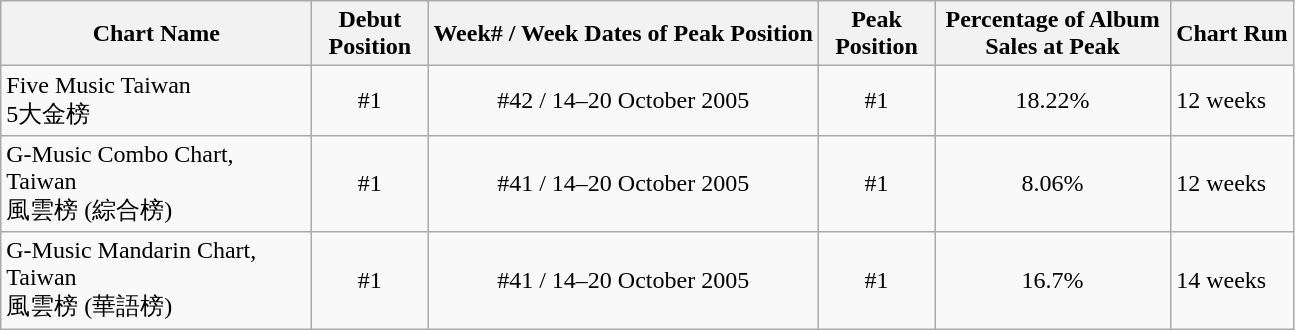<table class="wikitable">
<tr>
<th width="200px">Chart Name</th>
<th width="70px">Debut Position</th>
<th>Week# / Week Dates of Peak Position</th>
<th width="70px">Peak Position</th>
<th width="150px">Percentage of Album Sales at Peak</th>
<th>Chart Run</th>
</tr>
<tr>
<td>Five Music Taiwan<br>5大金榜</td>
<td align="center">#1</td>
<td align="center">#42 / 14–20 October 2005</td>
<td align="center">#1</td>
<td align="center">18.22%</td>
<td>12 weeks</td>
</tr>
<tr>
<td>G-Music Combo Chart, Taiwan<br>風雲榜 (綜合榜)</td>
<td align="center">#1</td>
<td align="center">#41 / 14–20 October 2005</td>
<td align="center">#1</td>
<td align="center">8.06%</td>
<td>12 weeks</td>
</tr>
<tr>
<td>G-Music Mandarin Chart, Taiwan<br>風雲榜 (華語榜)</td>
<td align="center">#1</td>
<td align="center">#41 / 14–20 October 2005</td>
<td align="center">#1</td>
<td align="center">16.7%</td>
<td>14 weeks</td>
</tr>
</table>
